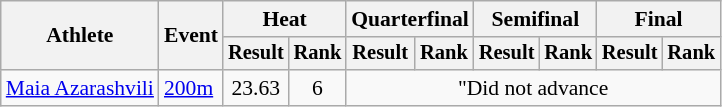<table class=wikitable style="font-size:90%">
<tr>
<th rowspan="2">Athlete</th>
<th rowspan="2">Event</th>
<th colspan="2">Heat</th>
<th colspan="2">Quarterfinal</th>
<th colspan="2">Semifinal</th>
<th colspan="2">Final</th>
</tr>
<tr style="font-size:95%">
<th>Result</th>
<th>Rank</th>
<th>Result</th>
<th>Rank</th>
<th>Result</th>
<th>Rank</th>
<th>Result</th>
<th>Rank</th>
</tr>
<tr align=center>
<td align=left><a href='#'>Maia Azarashvili</a></td>
<td align=left><a href='#'>200m</a></td>
<td>23.63</td>
<td>6</td>
<td colspan=6>"Did not advance</td>
</tr>
</table>
